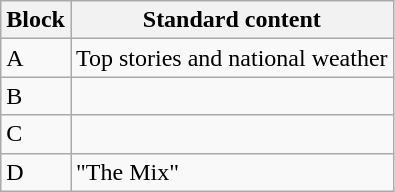<table class="wikitable">
<tr>
<th>Block</th>
<th>Standard content</th>
</tr>
<tr>
<td>A</td>
<td>Top stories and national weather</td>
</tr>
<tr>
<td>B</td>
<td></td>
</tr>
<tr>
<td>C</td>
<td></td>
</tr>
<tr>
<td>D</td>
<td>"The Mix"<br></td>
</tr>
</table>
